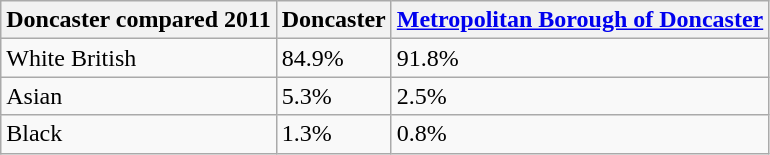<table class="wikitable">
<tr>
<th>Doncaster compared 2011</th>
<th>Doncaster</th>
<th><a href='#'>Metropolitan Borough of Doncaster</a></th>
</tr>
<tr>
<td>White British</td>
<td>84.9%</td>
<td>91.8%</td>
</tr>
<tr>
<td>Asian</td>
<td>5.3%</td>
<td>2.5%</td>
</tr>
<tr>
<td>Black</td>
<td>1.3%</td>
<td>0.8%</td>
</tr>
</table>
